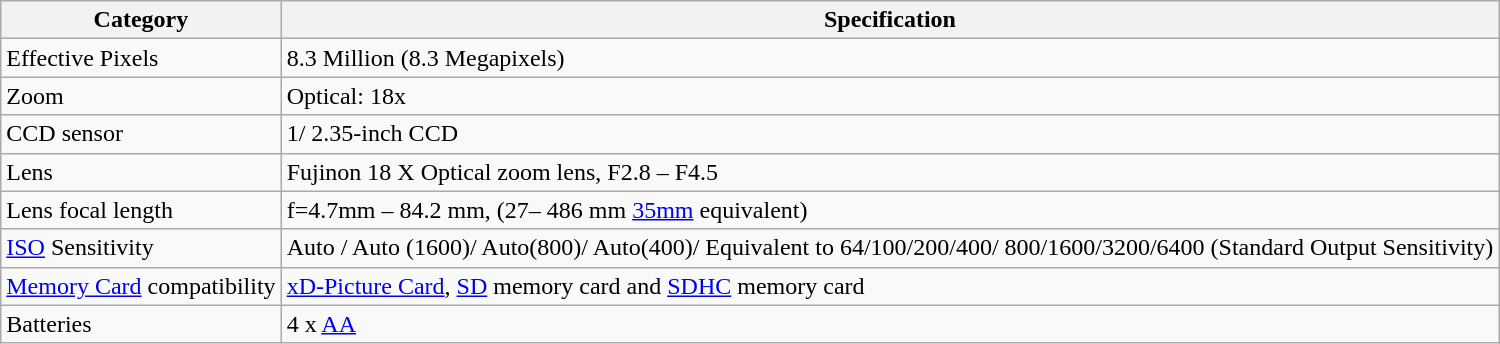<table class="wikitable" border="1">
<tr>
<th>Category</th>
<th>Specification</th>
</tr>
<tr>
<td>Effective Pixels</td>
<td>8.3 Million (8.3 Megapixels)</td>
</tr>
<tr>
<td>Zoom</td>
<td>Optical: 18x <br></td>
</tr>
<tr>
<td>CCD sensor</td>
<td>1/ 2.35-inch CCD</td>
</tr>
<tr>
<td>Lens</td>
<td>Fujinon 18 X Optical zoom lens, F2.8 – F4.5</td>
</tr>
<tr>
<td>Lens focal length</td>
<td>f=4.7mm – 84.2 mm, (27– 486 mm <a href='#'>35mm</a> equivalent)</td>
</tr>
<tr>
<td><a href='#'>ISO</a> Sensitivity</td>
<td>Auto / Auto (1600)/ Auto(800)/ Auto(400)/ Equivalent to 64/100/200/400/ 800/1600/3200/6400 (Standard Output Sensitivity)</td>
</tr>
<tr>
<td><a href='#'>Memory Card</a> compatibility</td>
<td><a href='#'>xD-Picture Card</a>, <a href='#'>SD</a> memory card and <a href='#'>SDHC</a> memory card</td>
</tr>
<tr>
<td>Batteries</td>
<td>4 x <a href='#'>AA</a></td>
</tr>
</table>
